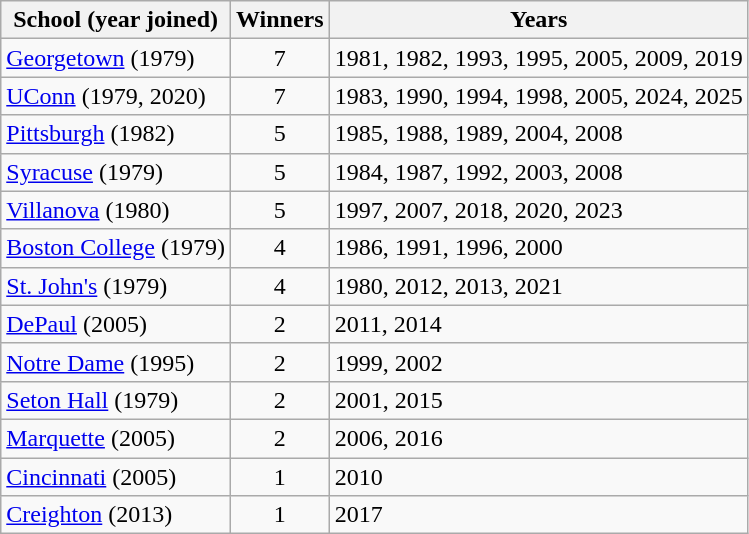<table class="wikitable">
<tr>
<th>School (year joined)</th>
<th>Winners</th>
<th>Years</th>
</tr>
<tr>
<td><a href='#'>Georgetown</a> (1979)</td>
<td align=center>7</td>
<td>1981, 1982, 1993, 1995, 2005, 2009, 2019</td>
</tr>
<tr>
<td><a href='#'>UConn</a> (1979, 2020)</td>
<td align=center>7</td>
<td>1983, 1990, 1994, 1998, 2005, 2024, 2025</td>
</tr>
<tr>
<td><a href='#'>Pittsburgh</a> (1982)</td>
<td align=center>5</td>
<td>1985, 1988, 1989, 2004, 2008</td>
</tr>
<tr>
<td><a href='#'>Syracuse</a> (1979)</td>
<td align=center>5</td>
<td>1984, 1987, 1992, 2003, 2008</td>
</tr>
<tr>
<td><a href='#'>Villanova</a> (1980)</td>
<td align=center>5</td>
<td>1997, 2007, 2018, 2020, 2023</td>
</tr>
<tr>
<td><a href='#'>Boston College</a> (1979)</td>
<td align=center>4</td>
<td>1986, 1991, 1996, 2000</td>
</tr>
<tr>
<td><a href='#'>St. John's</a> (1979)</td>
<td align=center>4</td>
<td>1980, 2012, 2013, 2021</td>
</tr>
<tr>
<td><a href='#'>DePaul</a> (2005)</td>
<td align=center>2</td>
<td>2011, 2014</td>
</tr>
<tr>
<td><a href='#'>Notre Dame</a> (1995)</td>
<td align=center>2</td>
<td>1999, 2002</td>
</tr>
<tr>
<td><a href='#'>Seton Hall</a> (1979)</td>
<td align=center>2</td>
<td>2001, 2015</td>
</tr>
<tr>
<td><a href='#'>Marquette</a> (2005)</td>
<td align=center>2</td>
<td>2006, 2016</td>
</tr>
<tr>
<td><a href='#'>Cincinnati</a> (2005)</td>
<td align=center>1</td>
<td>2010</td>
</tr>
<tr>
<td><a href='#'>Creighton</a> (2013)</td>
<td align=center>1</td>
<td>2017</td>
</tr>
</table>
